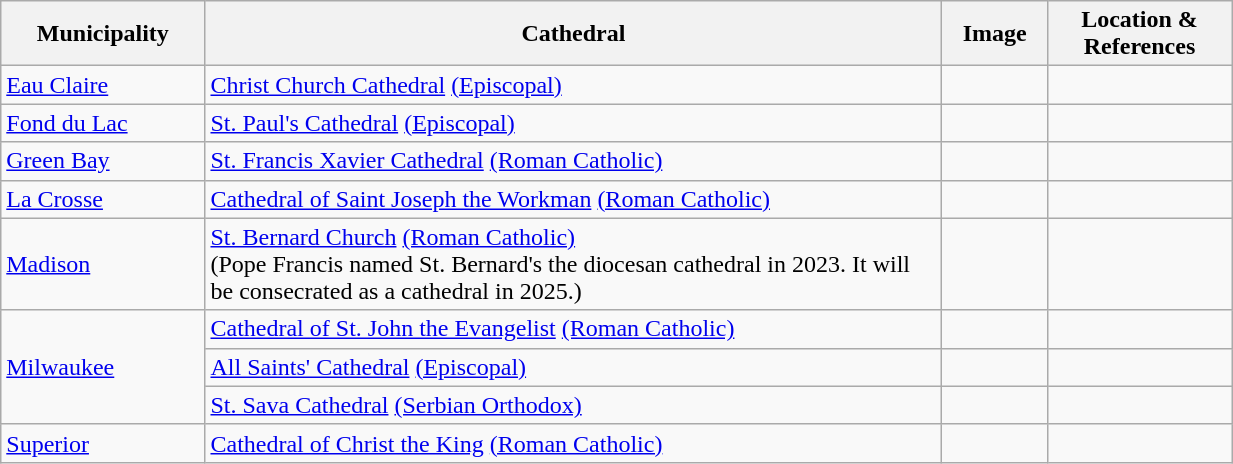<table width=65% class="wikitable">
<tr>
<th width = 10%>Municipality</th>
<th width = 40%>Cathedral</th>
<th width = 5%>Image</th>
<th width = 10%>Location & References</th>
</tr>
<tr>
<td><a href='#'>Eau Claire</a></td>
<td><a href='#'>Christ Church Cathedral</a> <a href='#'>(Episcopal)</a></td>
<td></td>
<td><small></small><br></td>
</tr>
<tr>
<td><a href='#'>Fond du Lac</a></td>
<td><a href='#'>St. Paul's Cathedral</a> <a href='#'>(Episcopal)</a></td>
<td></td>
<td><small></small><br></td>
</tr>
<tr>
<td><a href='#'>Green Bay</a></td>
<td><a href='#'>St. Francis Xavier Cathedral</a> <a href='#'>(Roman Catholic)</a></td>
<td></td>
<td><small></small><br></td>
</tr>
<tr>
<td><a href='#'>La Crosse</a></td>
<td><a href='#'>Cathedral of Saint Joseph the Workman</a> <a href='#'>(Roman Catholic)</a></td>
<td></td>
<td><small></small><br></td>
</tr>
<tr>
<td><a href='#'>Madison</a></td>
<td><a href='#'>St. Bernard Church</a> <a href='#'>(Roman Catholic)</a><br>(Pope Francis named St. Bernard's the diocesan cathedral in 2023. It will be consecrated as a cathedral in 2025.)</td>
<td></td>
<td><small></small><br></td>
</tr>
<tr>
<td rowspan=3><a href='#'>Milwaukee</a></td>
<td><a href='#'>Cathedral of St. John the Evangelist</a> <a href='#'>(Roman Catholic)</a></td>
<td></td>
<td><small></small><br></td>
</tr>
<tr>
<td><a href='#'>All Saints' Cathedral</a> <a href='#'>(Episcopal)</a></td>
<td></td>
<td><small></small><br></td>
</tr>
<tr>
<td><a href='#'>St. Sava Cathedral</a> <a href='#'>(Serbian Orthodox)</a></td>
<td></td>
<td><small></small><br></td>
</tr>
<tr>
<td><a href='#'>Superior</a></td>
<td><a href='#'>Cathedral of Christ the King</a> <a href='#'>(Roman Catholic)</a></td>
<td></td>
<td><small></small><br></td>
</tr>
</table>
